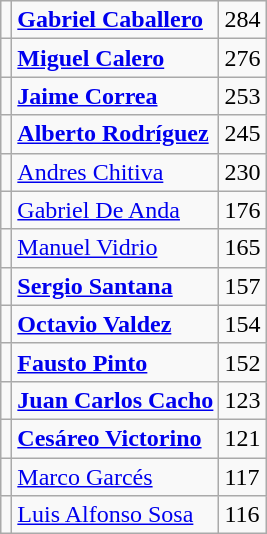<table class="wikitable" border="1">
<tr>
<td></td>
<td><strong><a href='#'>Gabriel Caballero</a></strong></td>
<td>284</td>
</tr>
<tr>
<td></td>
<td><strong><a href='#'>Miguel Calero</a></strong></td>
<td>276</td>
</tr>
<tr>
<td></td>
<td><strong><a href='#'>Jaime Correa</a></strong></td>
<td>253</td>
</tr>
<tr>
<td></td>
<td><strong><a href='#'>Alberto Rodríguez</a></strong></td>
<td>245</td>
</tr>
<tr>
<td></td>
<td><a href='#'>Andres Chitiva</a></td>
<td>230</td>
</tr>
<tr>
<td></td>
<td><a href='#'>Gabriel De Anda</a></td>
<td>176</td>
</tr>
<tr>
<td></td>
<td><a href='#'>Manuel Vidrio</a></td>
<td>165</td>
</tr>
<tr>
<td></td>
<td><strong><a href='#'>Sergio Santana</a></strong></td>
<td>157</td>
</tr>
<tr>
<td></td>
<td><strong><a href='#'>Octavio Valdez</a></strong></td>
<td>154</td>
</tr>
<tr>
<td></td>
<td><strong><a href='#'>Fausto Pinto</a></strong></td>
<td>152</td>
</tr>
<tr>
<td></td>
<td><strong><a href='#'>Juan Carlos Cacho</a></strong></td>
<td>123</td>
</tr>
<tr>
<td></td>
<td><strong><a href='#'>Cesáreo Victorino</a></strong></td>
<td>121</td>
</tr>
<tr>
<td></td>
<td><a href='#'>Marco Garcés</a></td>
<td>117</td>
</tr>
<tr>
<td></td>
<td><a href='#'>Luis Alfonso Sosa</a></td>
<td>116</td>
</tr>
</table>
